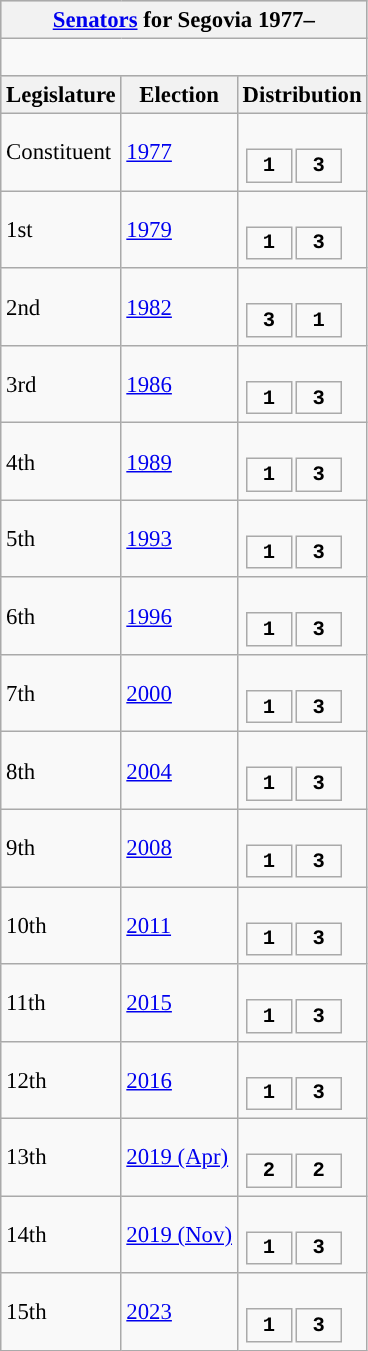<table class="wikitable" style="font-size:95%;">
<tr bgcolor="#CCCCCC">
<th colspan="3"><a href='#'>Senators</a> for Segovia 1977–</th>
</tr>
<tr>
<td colspan="3"><br>






</td>
</tr>
<tr bgcolor="#CCCCCC">
<th>Legislature</th>
<th>Election</th>
<th>Distribution</th>
</tr>
<tr>
<td>Constituent</td>
<td><a href='#'>1977</a></td>
<td><br><table style="width:5em; font-size:90%; text-align:center; font-family:Courier New;">
<tr style="font-weight:bold">
<td style="background:">1</td>
<td style="background:">3</td>
</tr>
</table>
</td>
</tr>
<tr>
<td>1st</td>
<td><a href='#'>1979</a></td>
<td><br><table style="width:5em; font-size:90%; text-align:center; font-family:Courier New;">
<tr style="font-weight:bold">
<td style="background:">1</td>
<td style="background:">3</td>
</tr>
</table>
</td>
</tr>
<tr>
<td>2nd</td>
<td><a href='#'>1982</a></td>
<td><br><table style="width:5em; font-size:90%; text-align:center; font-family:Courier New;">
<tr style="font-weight:bold">
<td style="background:">3</td>
<td style="background:">1</td>
</tr>
</table>
</td>
</tr>
<tr>
<td>3rd</td>
<td><a href='#'>1986</a></td>
<td><br><table style="width:5em; font-size:90%; text-align:center; font-family:Courier New;">
<tr style="font-weight:bold">
<td style="background:">1</td>
<td style="background:">3</td>
</tr>
</table>
</td>
</tr>
<tr>
<td>4th</td>
<td><a href='#'>1989</a></td>
<td><br><table style="width:5em; font-size:90%; text-align:center; font-family:Courier New;">
<tr style="font-weight:bold">
<td style="background:">1</td>
<td style="background:">3</td>
</tr>
</table>
</td>
</tr>
<tr>
<td>5th</td>
<td><a href='#'>1993</a></td>
<td><br><table style="width:5em; font-size:90%; text-align:center; font-family:Courier New;">
<tr style="font-weight:bold">
<td style="background:">1</td>
<td style="background:">3</td>
</tr>
</table>
</td>
</tr>
<tr>
<td>6th</td>
<td><a href='#'>1996</a></td>
<td><br><table style="width:5em; font-size:90%; text-align:center; font-family:Courier New;">
<tr style="font-weight:bold">
<td style="background:">1</td>
<td style="background:">3</td>
</tr>
</table>
</td>
</tr>
<tr>
<td>7th</td>
<td><a href='#'>2000</a></td>
<td><br><table style="width:5em; font-size:90%; text-align:center; font-family:Courier New;">
<tr style="font-weight:bold">
<td style="background:">1</td>
<td style="background:">3</td>
</tr>
</table>
</td>
</tr>
<tr>
<td>8th</td>
<td><a href='#'>2004</a></td>
<td><br><table style="width:5em; font-size:90%; text-align:center; font-family:Courier New;">
<tr style="font-weight:bold">
<td style="background:">1</td>
<td style="background:">3</td>
</tr>
</table>
</td>
</tr>
<tr>
<td>9th</td>
<td><a href='#'>2008</a></td>
<td><br><table style="width:5em; font-size:90%; text-align:center; font-family:Courier New;">
<tr style="font-weight:bold">
<td style="background:">1</td>
<td style="background:">3</td>
</tr>
</table>
</td>
</tr>
<tr>
<td>10th</td>
<td><a href='#'>2011</a></td>
<td><br><table style="width:5em; font-size:90%; text-align:center; font-family:Courier New;">
<tr style="font-weight:bold">
<td style="background:">1</td>
<td style="background:">3</td>
</tr>
</table>
</td>
</tr>
<tr>
<td>11th</td>
<td><a href='#'>2015</a></td>
<td><br><table style="width:5em; font-size:90%; text-align:center; font-family:Courier New;">
<tr style="font-weight:bold">
<td style="background:">1</td>
<td style="background:">3</td>
</tr>
</table>
</td>
</tr>
<tr>
<td>12th</td>
<td><a href='#'>2016</a></td>
<td><br><table style="width:5em; font-size:90%; text-align:center; font-family:Courier New;">
<tr style="font-weight:bold">
<td style="background:">1</td>
<td style="background:">3</td>
</tr>
</table>
</td>
</tr>
<tr>
<td>13th</td>
<td><a href='#'>2019 (Apr)</a></td>
<td><br><table style="width:5em; font-size:90%; text-align:center; font-family:Courier New;">
<tr style="font-weight:bold">
<td style="background:">2</td>
<td style="background:">2</td>
</tr>
</table>
</td>
</tr>
<tr>
<td>14th</td>
<td><a href='#'>2019 (Nov)</a></td>
<td><br><table style="width:5em; font-size:90%; text-align:center; font-family:Courier New;">
<tr style="font-weight:bold">
<td style="background:">1</td>
<td style="background:">3</td>
</tr>
</table>
</td>
</tr>
<tr>
<td>15th</td>
<td><a href='#'>2023</a></td>
<td><br><table style="width:5em; font-size:90%; text-align:center; font-family:Courier New;">
<tr style="font-weight:bold">
<td style="background:">1</td>
<td style="background:">3</td>
</tr>
</table>
</td>
</tr>
</table>
